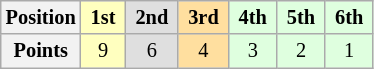<table class="wikitable" style="font-size:85%; text-align:center">
<tr>
<th>Position</th>
<td style="background:#ffffbf;"> <strong>1st</strong> </td>
<td style="background:#dfdfdf;"> <strong>2nd</strong> </td>
<td style="background:#ffdf9f;"> <strong>3rd</strong> </td>
<td style="background:#dfffdf;"> <strong>4th</strong> </td>
<td style="background:#dfffdf;"> <strong>5th</strong> </td>
<td style="background:#dfffdf;"> <strong>6th</strong> </td>
</tr>
<tr>
<th>Points</th>
<td style="background:#ffffbf;">9</td>
<td style="background:#dfdfdf;">6</td>
<td style="background:#ffdf9f;">4</td>
<td style="background:#dfffdf;">3</td>
<td style="background:#dfffdf;">2</td>
<td style="background:#dfffdf;">1</td>
</tr>
</table>
